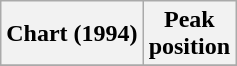<table class="wikitable sortable plainrowheaders" style="text-align:center">
<tr>
<th scope="col">Chart (1994)</th>
<th scope="col">Peak<br> position</th>
</tr>
<tr>
</tr>
</table>
